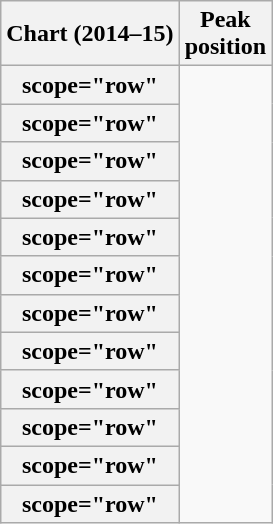<table class="wikitable sortable plainrowheaders" style="text-align:center">
<tr>
<th scope="col">Chart (2014–15)</th>
<th scope="col">Peak<br>position</th>
</tr>
<tr>
<th>scope="row" </th>
</tr>
<tr>
<th>scope="row" </th>
</tr>
<tr>
<th>scope="row" </th>
</tr>
<tr>
<th>scope="row" </th>
</tr>
<tr>
<th>scope="row" </th>
</tr>
<tr>
<th>scope="row" </th>
</tr>
<tr>
<th>scope="row" </th>
</tr>
<tr>
<th>scope="row" </th>
</tr>
<tr>
<th>scope="row" </th>
</tr>
<tr>
<th>scope="row" </th>
</tr>
<tr>
<th>scope="row" </th>
</tr>
<tr>
<th>scope="row" </th>
</tr>
</table>
